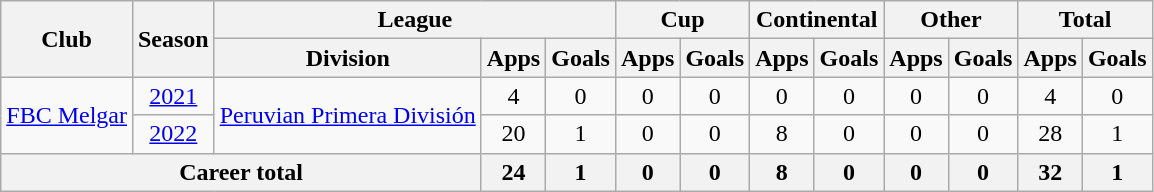<table class="wikitable" style="text-align: center">
<tr>
<th rowspan="2">Club</th>
<th rowspan="2">Season</th>
<th colspan="3">League</th>
<th colspan="2">Cup</th>
<th colspan="2">Continental</th>
<th colspan="2">Other</th>
<th colspan="2">Total</th>
</tr>
<tr>
<th>Division</th>
<th>Apps</th>
<th>Goals</th>
<th>Apps</th>
<th>Goals</th>
<th>Apps</th>
<th>Goals</th>
<th>Apps</th>
<th>Goals</th>
<th>Apps</th>
<th>Goals</th>
</tr>
<tr>
<td rowspan="2"><a href='#'>FBC Melgar</a></td>
<td><a href='#'>2021</a></td>
<td rowspan="2"><a href='#'>Peruvian Primera División</a></td>
<td>4</td>
<td>0</td>
<td>0</td>
<td>0</td>
<td>0</td>
<td>0</td>
<td>0</td>
<td>0</td>
<td>4</td>
<td>0</td>
</tr>
<tr>
<td><a href='#'>2022</a></td>
<td>20</td>
<td>1</td>
<td>0</td>
<td>0</td>
<td>8</td>
<td>0</td>
<td>0</td>
<td>0</td>
<td>28</td>
<td>1</td>
</tr>
<tr>
<th colspan="3"><strong>Career total</strong></th>
<th>24</th>
<th>1</th>
<th>0</th>
<th>0</th>
<th>8</th>
<th>0</th>
<th>0</th>
<th>0</th>
<th>32</th>
<th>1</th>
</tr>
</table>
